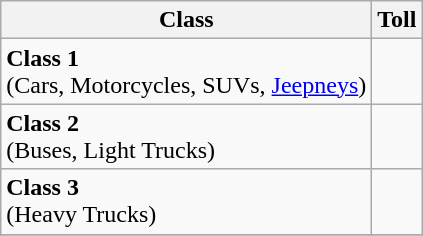<table class="wikitable">
<tr>
<th>Class</th>
<th>Toll</th>
</tr>
<tr>
<td><strong>Class 1</strong><br>(Cars, Motorcycles, SUVs, <a href='#'>Jeepneys</a>)</td>
<td></td>
</tr>
<tr>
<td><strong>Class 2</strong><br>(Buses, Light Trucks)</td>
<td></td>
</tr>
<tr>
<td><strong>Class 3</strong><br>(Heavy Trucks)</td>
<td></td>
</tr>
<tr>
</tr>
</table>
